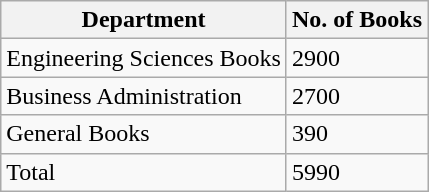<table class="wikitable">
<tr>
<th>Department</th>
<th>No. of Books</th>
</tr>
<tr>
<td>Engineering Sciences Books</td>
<td>2900</td>
</tr>
<tr>
<td>Business Administration</td>
<td>2700</td>
</tr>
<tr>
<td>General Books</td>
<td>390</td>
</tr>
<tr>
<td>Total</td>
<td>5990</td>
</tr>
</table>
